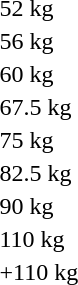<table>
<tr>
<td>52 kg<br></td>
<td></td>
<td></td>
<td></td>
</tr>
<tr>
<td>56 kg<br></td>
<td></td>
<td></td>
<td></td>
</tr>
<tr>
<td>60 kg<br></td>
<td></td>
<td></td>
<td></td>
</tr>
<tr>
<td>67.5 kg<br></td>
<td></td>
<td></td>
<td></td>
</tr>
<tr>
<td>75 kg<br></td>
<td></td>
<td></td>
<td></td>
</tr>
<tr>
<td>82.5 kg<br></td>
<td></td>
<td></td>
<td></td>
</tr>
<tr>
<td>90 kg<br></td>
<td></td>
<td></td>
<td></td>
</tr>
<tr>
<td>110 kg<br></td>
<td></td>
<td></td>
<td></td>
</tr>
<tr>
<td>+110 kg<br></td>
<td></td>
<td></td>
<td></td>
</tr>
</table>
